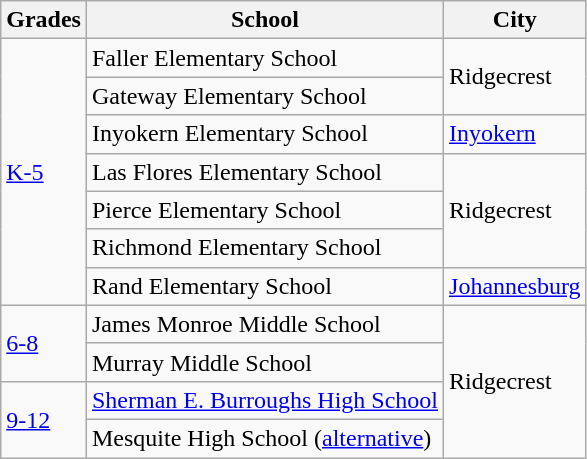<table class="wikitable">
<tr>
<th>Grades</th>
<th>School</th>
<th>City</th>
</tr>
<tr>
<td rowspan="7"><a href='#'>K-5</a></td>
<td>Faller Elementary School</td>
<td rowspan="2">Ridgecrest</td>
</tr>
<tr>
<td>Gateway Elementary School</td>
</tr>
<tr>
<td>Inyokern Elementary School</td>
<td><a href='#'>Inyokern</a></td>
</tr>
<tr>
<td>Las Flores Elementary School</td>
<td rowspan="3">Ridgecrest</td>
</tr>
<tr>
<td>Pierce Elementary School</td>
</tr>
<tr>
<td>Richmond Elementary School</td>
</tr>
<tr>
<td>Rand Elementary School</td>
<td><a href='#'>Johannesburg</a></td>
</tr>
<tr>
<td rowspan="2"><a href='#'>6-8</a></td>
<td>James Monroe Middle School</td>
<td rowspan="4">Ridgecrest</td>
</tr>
<tr>
<td>Murray Middle School</td>
</tr>
<tr>
<td rowspan="2"><a href='#'>9-12</a></td>
<td><a href='#'>Sherman E. Burroughs High School</a></td>
</tr>
<tr>
<td>Mesquite High School (<a href='#'>alternative</a>)</td>
</tr>
</table>
